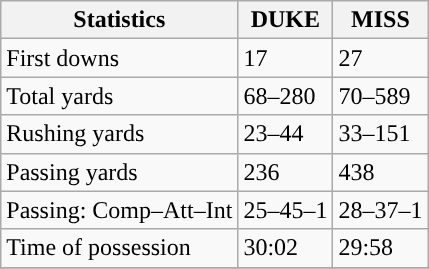<table class="wikitable" style="float: left;">
<tr>
<th>Statistics</th>
<th>DUKE</th>
<th>MISS</th>
</tr>
<tr>
<td>First downs</td>
<td>17</td>
<td>27</td>
</tr>
<tr>
<td>Total yards</td>
<td>68–280</td>
<td>70–589</td>
</tr>
<tr>
<td>Rushing yards</td>
<td>23–44</td>
<td>33–151</td>
</tr>
<tr>
<td>Passing yards</td>
<td>236</td>
<td>438</td>
</tr>
<tr>
<td>Passing: Comp–Att–Int</td>
<td>25–45–1</td>
<td>28–37–1</td>
</tr>
<tr>
<td>Time of possession</td>
<td>30:02</td>
<td>29:58</td>
</tr>
<tr>
</tr>
</table>
